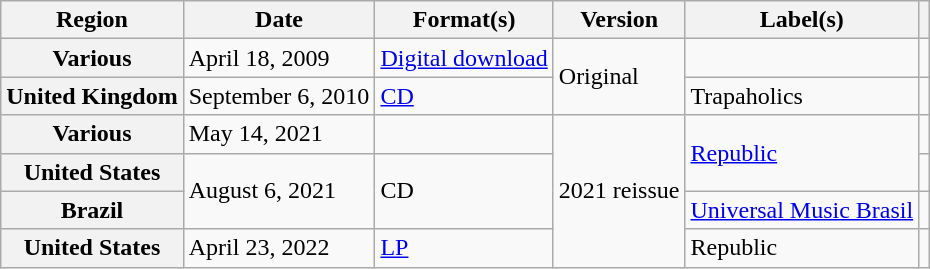<table class="wikitable plainrowheaders">
<tr>
<th scope="col">Region</th>
<th scope="col">Date</th>
<th scope="col">Format(s)</th>
<th scope="col">Version</th>
<th scope="col">Label(s)</th>
<th scope="col"></th>
</tr>
<tr>
<th scope="row">Various</th>
<td>April 18, 2009</td>
<td><a href='#'>Digital download</a></td>
<td rowspan="2">Original</td>
<td></td>
<td align="center"></td>
</tr>
<tr>
<th scope="row">United Kingdom</th>
<td>September 6, 2010</td>
<td><a href='#'>CD</a></td>
<td>Trapaholics</td>
<td align="center"></td>
</tr>
<tr>
<th scope="row">Various</th>
<td>May 14, 2021</td>
<td></td>
<td rowspan="4">2021 reissue</td>
<td rowspan="2"><a href='#'>Republic</a></td>
<td align="center"></td>
</tr>
<tr>
<th scope="row">United States</th>
<td rowspan="2">August 6, 2021</td>
<td rowspan="2">CD</td>
<td align="center"></td>
</tr>
<tr>
<th scope="row">Brazil</th>
<td><a href='#'>Universal Music Brasil</a></td>
<td align="center"></td>
</tr>
<tr>
<th scope="row">United States</th>
<td>April 23, 2022</td>
<td><a href='#'>LP</a></td>
<td>Republic</td>
<td align="center"></td>
</tr>
</table>
